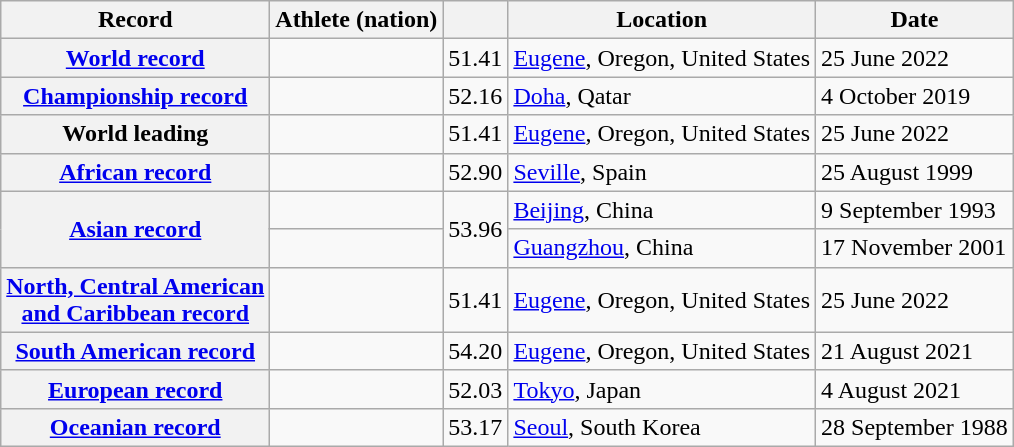<table class="wikitable">
<tr>
<th scope="col">Record</th>
<th scope="col">Athlete (nation)</th>
<th scope="col"></th>
<th scope="col">Location</th>
<th scope="col">Date</th>
</tr>
<tr>
<th scope="row"><a href='#'>World record</a></th>
<td></td>
<td style="text-align:center">51.41</td>
<td><a href='#'>Eugene</a>, Oregon, United States</td>
<td>25 June 2022</td>
</tr>
<tr>
<th scope="row"><a href='#'>Championship record</a></th>
<td></td>
<td style="text-align:center">52.16</td>
<td><a href='#'>Doha</a>, Qatar</td>
<td>4 October 2019</td>
</tr>
<tr>
<th scope="row">World leading</th>
<td></td>
<td style="text-align:center">51.41</td>
<td><a href='#'>Eugene</a>, Oregon, United States</td>
<td>25 June 2022</td>
</tr>
<tr>
<th scope="row"><a href='#'>African record</a></th>
<td></td>
<td style="text-align:center">52.90</td>
<td><a href='#'>Seville</a>, Spain</td>
<td>25 August 1999</td>
</tr>
<tr>
<th scope="row" rowspan=2><a href='#'>Asian record</a></th>
<td></td>
<td rowspan=2 style="text-align:center">53.96</td>
<td><a href='#'>Beijing</a>, China</td>
<td>9 September 1993</td>
</tr>
<tr>
<td></td>
<td><a href='#'>Guangzhou</a>, China</td>
<td>17 November 2001</td>
</tr>
<tr>
<th scope="row"><a href='#'>North, Central American<br>and Caribbean record</a></th>
<td></td>
<td style="text-align:center">51.41</td>
<td><a href='#'>Eugene</a>, Oregon, United States</td>
<td>25 June 2022</td>
</tr>
<tr>
<th scope="row"><a href='#'>South American record</a></th>
<td></td>
<td style="text-align:center">54.20</td>
<td><a href='#'>Eugene</a>, Oregon, United States</td>
<td>21 August 2021</td>
</tr>
<tr>
<th scope="row"><a href='#'>European record</a></th>
<td></td>
<td style="text-align:center">52.03</td>
<td><a href='#'>Tokyo</a>, Japan</td>
<td>4 August 2021</td>
</tr>
<tr>
<th scope="row"><a href='#'>Oceanian record</a></th>
<td></td>
<td style="text-align:center">53.17</td>
<td><a href='#'>Seoul</a>, South Korea</td>
<td>28 September 1988</td>
</tr>
</table>
